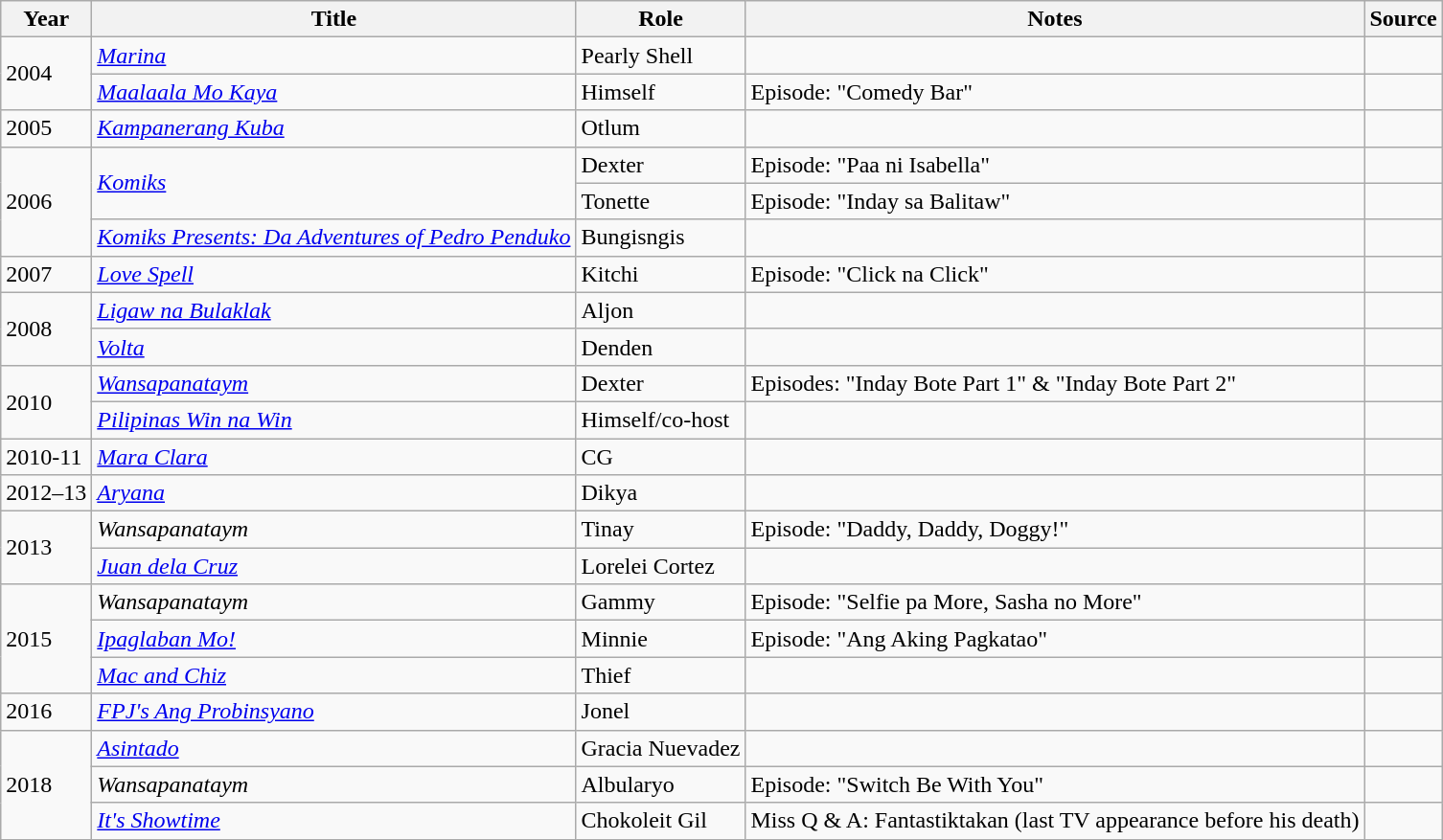<table class="wikitable sortable" >
<tr>
<th>Year</th>
<th>Title</th>
<th>Role</th>
<th class="unsortable">Notes </th>
<th class="unsortable">Source </th>
</tr>
<tr>
<td rowspan="2">2004</td>
<td><em><a href='#'>Marina</a></em></td>
<td>Pearly Shell</td>
<td></td>
<td></td>
</tr>
<tr>
<td><em><a href='#'>Maalaala Mo Kaya</a></em></td>
<td>Himself</td>
<td>Episode: "Comedy Bar"</td>
<td></td>
</tr>
<tr>
<td>2005</td>
<td><em><a href='#'>Kampanerang Kuba</a></em></td>
<td>Otlum</td>
<td></td>
<td></td>
</tr>
<tr>
<td rowspan="3">2006</td>
<td rowspan="2"><em><a href='#'>Komiks</a></em></td>
<td>Dexter</td>
<td>Episode: "Paa ni Isabella"</td>
<td></td>
</tr>
<tr>
<td>Tonette</td>
<td>Episode: "Inday sa Balitaw"</td>
<td></td>
</tr>
<tr>
<td><em><a href='#'>Komiks Presents: Da Adventures of Pedro Penduko</a></em></td>
<td>Bungisngis</td>
<td></td>
<td></td>
</tr>
<tr>
<td>2007</td>
<td><em><a href='#'>Love Spell</a></em></td>
<td>Kitchi</td>
<td>Episode: "Click na Click"</td>
<td></td>
</tr>
<tr>
<td rowspan="2">2008</td>
<td><em><a href='#'>Ligaw na Bulaklak</a></em></td>
<td>Aljon</td>
<td></td>
<td></td>
</tr>
<tr>
<td><em><a href='#'>Volta</a></em></td>
<td>Denden</td>
<td></td>
<td></td>
</tr>
<tr>
<td rowspan="2">2010</td>
<td><em><a href='#'>Wansapanataym</a></em></td>
<td>Dexter</td>
<td>Episodes: "Inday Bote Part 1" & "Inday Bote Part 2"</td>
<td></td>
</tr>
<tr>
<td><em><a href='#'>Pilipinas Win na Win</a></em></td>
<td>Himself/co-host</td>
<td></td>
<td></td>
</tr>
<tr>
<td>2010-11</td>
<td><em><a href='#'>Mara Clara</a></em></td>
<td>CG</td>
<td></td>
<td></td>
</tr>
<tr>
<td>2012–13</td>
<td><em><a href='#'>Aryana</a></em></td>
<td>Dikya</td>
<td></td>
<td></td>
</tr>
<tr>
<td rowspan="2">2013</td>
<td><em>Wansapanataym</em></td>
<td>Tinay</td>
<td>Episode: "Daddy, Daddy, Doggy!"</td>
<td></td>
</tr>
<tr>
<td><em><a href='#'>Juan dela Cruz</a></em></td>
<td>Lorelei Cortez</td>
<td></td>
<td></td>
</tr>
<tr>
<td rowspan="3">2015</td>
<td><em>Wansapanataym</em></td>
<td>Gammy</td>
<td>Episode: "Selfie pa More, Sasha no More"</td>
<td></td>
</tr>
<tr>
<td><em><a href='#'>Ipaglaban Mo!</a></em></td>
<td>Minnie</td>
<td>Episode: "Ang Aking Pagkatao"</td>
<td></td>
</tr>
<tr>
<td><em><a href='#'>Mac and Chiz</a></em></td>
<td>Thief</td>
<td></td>
<td></td>
</tr>
<tr>
<td>2016</td>
<td><em><a href='#'>FPJ's Ang Probinsyano</a></em></td>
<td>Jonel</td>
<td></td>
<td></td>
</tr>
<tr>
<td rowspan="3">2018</td>
<td><em><a href='#'>Asintado</a></em></td>
<td>Gracia Nuevadez</td>
<td></td>
<td></td>
</tr>
<tr>
<td><em>Wansapanataym</em></td>
<td>Albularyo</td>
<td>Episode: "Switch Be With You"</td>
<td></td>
</tr>
<tr>
<td><em><a href='#'>It's Showtime</a></em></td>
<td>Chokoleit Gil</td>
<td>Miss Q & A: Fantastiktakan (last TV appearance before his death)</td>
<td></td>
</tr>
</table>
